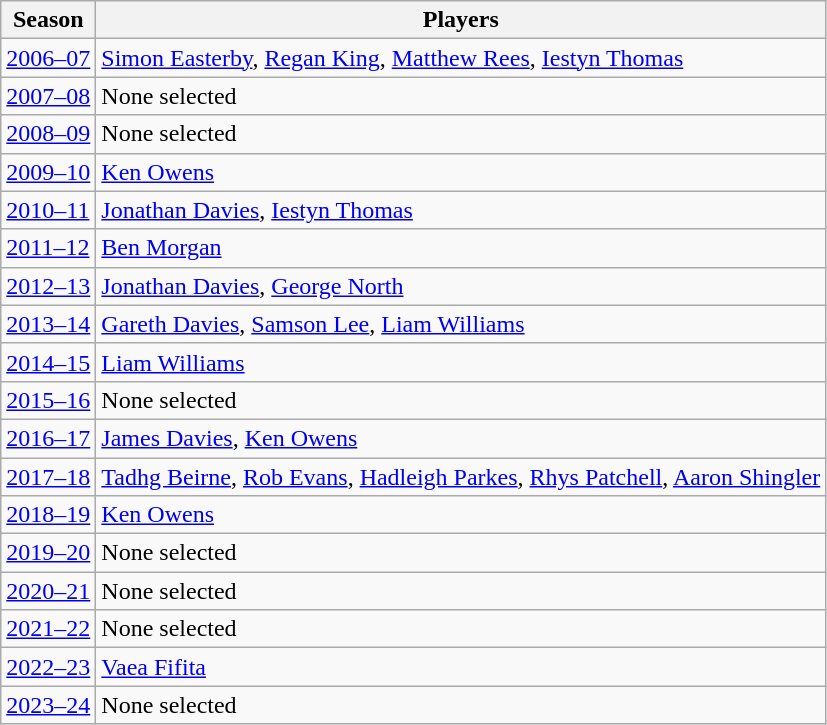<table class="wikitable sortable">
<tr>
<th>Season</th>
<th>Players</th>
</tr>
<tr>
<td><a href='#'>2006–07</a></td>
<td><a href='#'>Simon Easterby</a>, <a href='#'>Regan King</a>, <a href='#'>Matthew Rees</a>, <a href='#'>Iestyn Thomas</a></td>
</tr>
<tr>
<td><a href='#'>2007–08</a></td>
<td>None selected</td>
</tr>
<tr>
<td><a href='#'>2008–09</a></td>
<td>None selected</td>
</tr>
<tr>
<td><a href='#'>2009–10</a></td>
<td><a href='#'>Ken Owens</a></td>
</tr>
<tr>
<td><a href='#'>2010–11</a></td>
<td><a href='#'>Jonathan Davies</a>, <a href='#'>Iestyn Thomas</a></td>
</tr>
<tr>
<td><a href='#'>2011–12</a></td>
<td><a href='#'>Ben Morgan</a></td>
</tr>
<tr>
<td><a href='#'>2012–13</a></td>
<td><a href='#'>Jonathan Davies</a>, <a href='#'>George North</a></td>
</tr>
<tr>
<td><a href='#'>2013–14</a></td>
<td><a href='#'>Gareth Davies</a>, <a href='#'>Samson Lee</a>, <a href='#'>Liam Williams</a></td>
</tr>
<tr>
<td><a href='#'>2014–15</a></td>
<td><a href='#'>Liam Williams</a></td>
</tr>
<tr>
<td><a href='#'>2015–16</a></td>
<td>None selected</td>
</tr>
<tr>
<td><a href='#'>2016–17</a></td>
<td><a href='#'>James Davies</a>, <a href='#'>Ken Owens</a></td>
</tr>
<tr>
<td><a href='#'>2017–18</a></td>
<td><a href='#'>Tadhg Beirne</a>, <a href='#'>Rob Evans</a>, <a href='#'>Hadleigh Parkes</a>, <a href='#'>Rhys Patchell</a>, <a href='#'>Aaron Shingler</a></td>
</tr>
<tr>
<td><a href='#'>2018–19</a></td>
<td><a href='#'>Ken Owens</a></td>
</tr>
<tr>
<td><a href='#'>2019–20</a></td>
<td>None selected</td>
</tr>
<tr>
<td><a href='#'>2020–21</a></td>
<td>None selected</td>
</tr>
<tr>
<td><a href='#'>2021–22</a></td>
<td>None selected</td>
</tr>
<tr>
<td><a href='#'>2022–23</a></td>
<td><a href='#'>Vaea Fifita</a></td>
</tr>
<tr>
<td><a href='#'>2023–24</a></td>
<td>None selected</td>
</tr>
</table>
